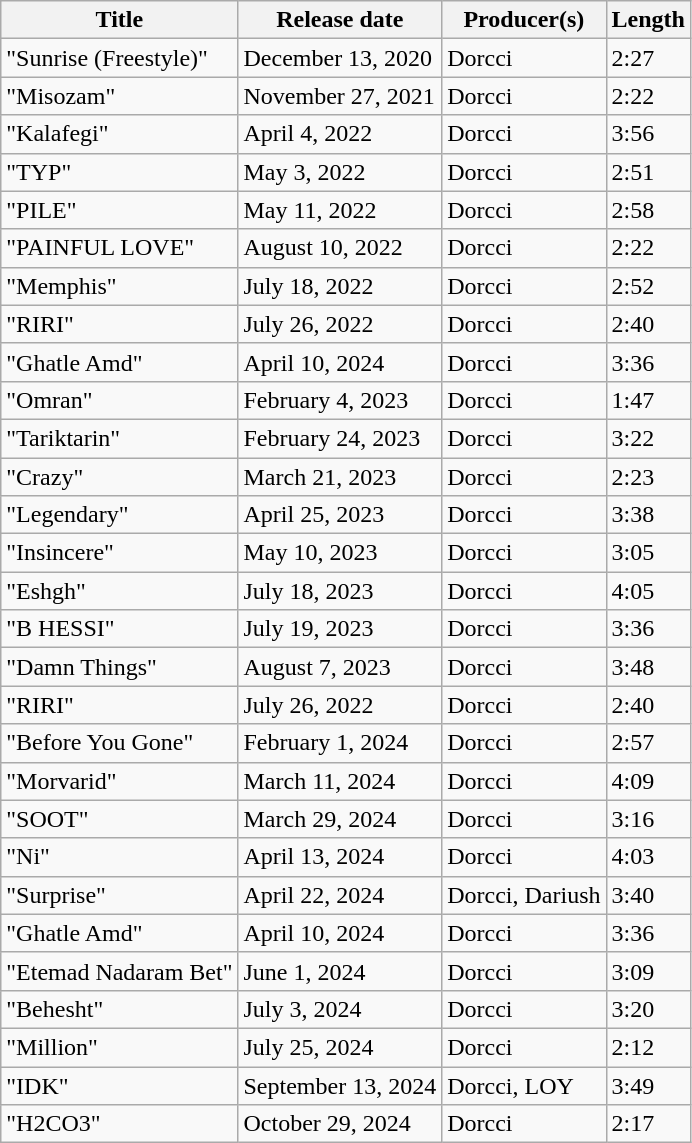<table class="wikitable sortable">
<tr>
<th>Title</th>
<th>Release date</th>
<th>Producer(s)</th>
<th>Length</th>
</tr>
<tr>
<td>"Sunrise (Freestyle)"</td>
<td>December 13, 2020</td>
<td>Dorcci</td>
<td>2:27</td>
</tr>
<tr>
<td>"Misozam"</td>
<td>November 27, 2021</td>
<td>Dorcci</td>
<td>2:22</td>
</tr>
<tr>
<td>"Kalafegi"</td>
<td>April 4, 2022</td>
<td>Dorcci</td>
<td>3:56</td>
</tr>
<tr>
<td>"TYP"</td>
<td>May 3, 2022</td>
<td>Dorcci</td>
<td>2:51</td>
</tr>
<tr>
<td>"PILE"</td>
<td>May 11, 2022</td>
<td>Dorcci</td>
<td>2:58</td>
</tr>
<tr>
<td>"PAINFUL LOVE"</td>
<td>August 10, 2022</td>
<td>Dorcci</td>
<td>2:22</td>
</tr>
<tr>
<td>"Memphis"</td>
<td>July 18, 2022</td>
<td>Dorcci</td>
<td>2:52</td>
</tr>
<tr>
<td>"RIRI"</td>
<td>July 26, 2022</td>
<td>Dorcci</td>
<td>2:40</td>
</tr>
<tr>
<td>"Ghatle Amd"</td>
<td>April 10, 2024</td>
<td>Dorcci</td>
<td>3:36</td>
</tr>
<tr>
<td>"Omran"</td>
<td>February 4, 2023</td>
<td>Dorcci</td>
<td>1:47</td>
</tr>
<tr>
<td>"Tariktarin"</td>
<td>February 24, 2023</td>
<td>Dorcci</td>
<td>3:22</td>
</tr>
<tr>
<td>"Crazy"</td>
<td>March 21, 2023</td>
<td>Dorcci</td>
<td>2:23</td>
</tr>
<tr>
<td>"Legendary"</td>
<td>April 25, 2023</td>
<td>Dorcci</td>
<td>3:38</td>
</tr>
<tr>
<td>"Insincere"</td>
<td>May 10, 2023</td>
<td>Dorcci</td>
<td>3:05</td>
</tr>
<tr>
<td>"Eshgh"</td>
<td>July 18, 2023</td>
<td>Dorcci</td>
<td>4:05</td>
</tr>
<tr>
<td>"B HESSI"</td>
<td>July 19, 2023</td>
<td>Dorcci</td>
<td>3:36</td>
</tr>
<tr>
<td>"Damn Things"</td>
<td>August 7, 2023</td>
<td>Dorcci</td>
<td>3:48</td>
</tr>
<tr>
<td>"RIRI"</td>
<td>July 26, 2022</td>
<td>Dorcci</td>
<td>2:40</td>
</tr>
<tr>
<td>"Before You Gone"</td>
<td>February 1, 2024</td>
<td>Dorcci</td>
<td>2:57</td>
</tr>
<tr>
<td>"Morvarid"</td>
<td>March 11, 2024</td>
<td>Dorcci</td>
<td>4:09</td>
</tr>
<tr>
<td>"SOOT"</td>
<td>March 29, 2024</td>
<td>Dorcci</td>
<td>3:16</td>
</tr>
<tr>
<td>"Ni"</td>
<td>April 13, 2024</td>
<td>Dorcci</td>
<td>4:03</td>
</tr>
<tr>
<td>"Surprise"</td>
<td>April 22, 2024</td>
<td>Dorcci, Dariush</td>
<td>3:40</td>
</tr>
<tr>
<td>"Ghatle Amd"</td>
<td>April 10, 2024</td>
<td>Dorcci</td>
<td>3:36</td>
</tr>
<tr>
<td>"Etemad Nadaram Bet"</td>
<td>June 1, 2024</td>
<td>Dorcci</td>
<td>3:09</td>
</tr>
<tr>
<td>"Behesht"</td>
<td>July 3, 2024</td>
<td>Dorcci</td>
<td>3:20</td>
</tr>
<tr>
<td>"Million"</td>
<td>July 25, 2024</td>
<td>Dorcci</td>
<td>2:12</td>
</tr>
<tr>
<td>"IDK"</td>
<td>September 13, 2024</td>
<td>Dorcci, LOY</td>
<td>3:49</td>
</tr>
<tr>
<td>"H2CO3"</td>
<td>October 29, 2024</td>
<td>Dorcci</td>
<td>2:17</td>
</tr>
</table>
